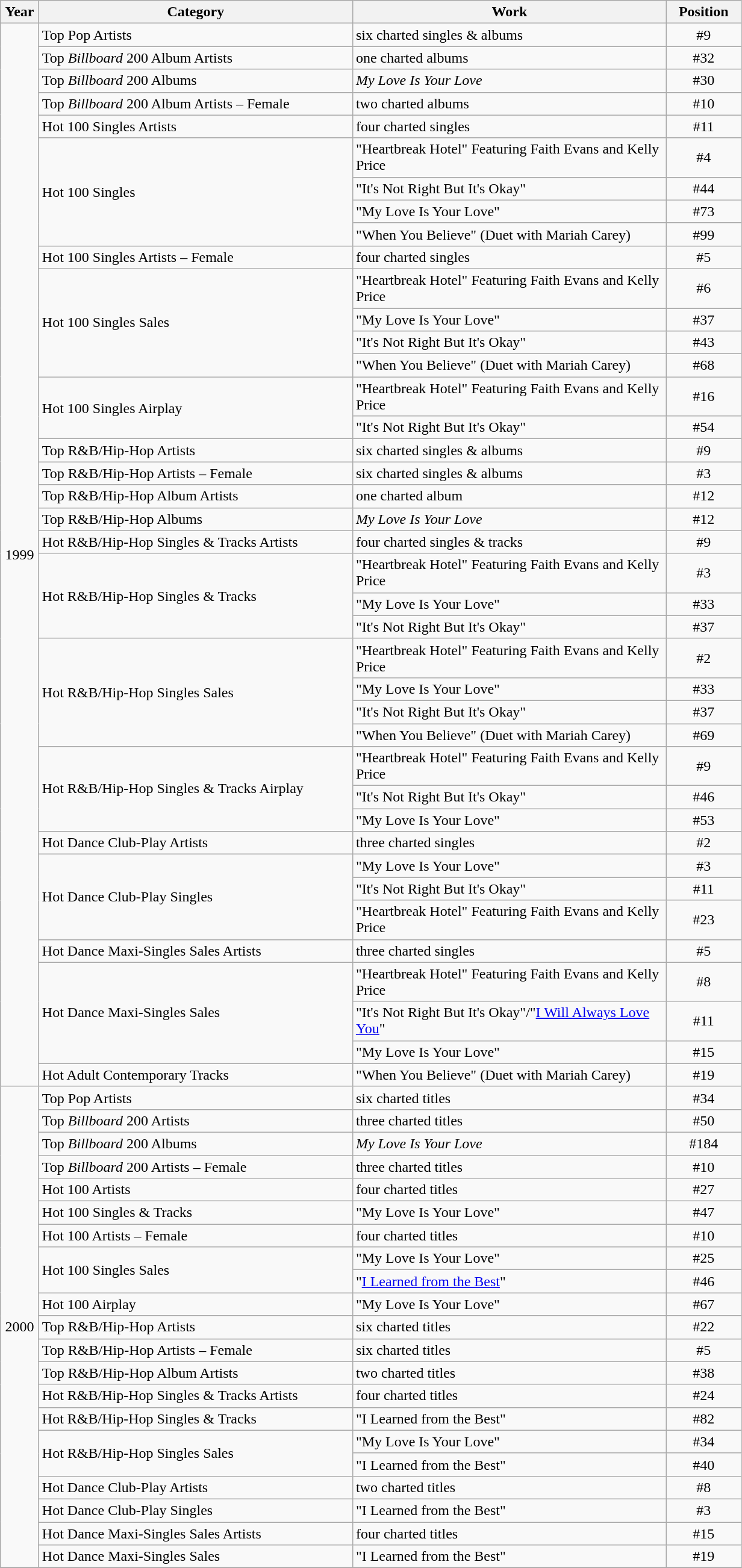<table class="wikitable">
<tr>
<th width="35">Year</th>
<th width="340">Category</th>
<th width="340">Work</th>
<th width="75">Position</th>
</tr>
<tr>
<td align="center" rowspan="40">1999</td>
<td>Top Pop Artists</td>
<td>six charted singles & albums</td>
<td align="center">#9</td>
</tr>
<tr>
<td>Top <em>Billboard</em> 200 Album Artists</td>
<td>one charted albums</td>
<td align="center">#32</td>
</tr>
<tr>
<td>Top <em>Billboard</em> 200 Albums</td>
<td><em>My Love Is Your Love</em></td>
<td align="center">#30</td>
</tr>
<tr>
<td>Top <em>Billboard</em> 200 Album Artists – Female</td>
<td>two charted albums</td>
<td align="center">#10</td>
</tr>
<tr>
<td>Hot 100 Singles Artists</td>
<td>four charted singles</td>
<td align="center">#11</td>
</tr>
<tr>
<td rowspan="4">Hot 100 Singles</td>
<td>"Heartbreak Hotel" Featuring Faith Evans and Kelly Price</td>
<td align="center">#4</td>
</tr>
<tr>
<td>"It's Not Right But It's Okay"</td>
<td align="center">#44</td>
</tr>
<tr>
<td>"My Love Is Your Love"</td>
<td align="center">#73</td>
</tr>
<tr>
<td>"When You Believe" (Duet with Mariah Carey)</td>
<td align="center">#99</td>
</tr>
<tr>
<td>Hot 100 Singles Artists – Female</td>
<td>four charted singles</td>
<td align="center">#5</td>
</tr>
<tr>
<td rowspan="4">Hot 100 Singles Sales</td>
<td>"Heartbreak Hotel" Featuring Faith Evans and Kelly Price</td>
<td align="center">#6</td>
</tr>
<tr>
<td>"My Love Is Your Love"</td>
<td align="center">#37</td>
</tr>
<tr>
<td>"It's Not Right But It's Okay"</td>
<td align="center">#43</td>
</tr>
<tr>
<td>"When You Believe" (Duet with Mariah Carey)</td>
<td align="center">#68</td>
</tr>
<tr>
<td rowspan="2">Hot 100 Singles Airplay</td>
<td>"Heartbreak Hotel" Featuring Faith Evans and Kelly Price</td>
<td align="center">#16</td>
</tr>
<tr>
<td>"It's Not Right But It's Okay"</td>
<td align="center">#54</td>
</tr>
<tr>
<td>Top R&B/Hip-Hop Artists</td>
<td>six charted singles & albums</td>
<td align="center">#9</td>
</tr>
<tr>
<td>Top R&B/Hip-Hop Artists – Female</td>
<td>six charted singles & albums</td>
<td align="center">#3</td>
</tr>
<tr>
<td>Top R&B/Hip-Hop Album Artists</td>
<td>one charted album</td>
<td align="center">#12</td>
</tr>
<tr>
<td>Top R&B/Hip-Hop Albums</td>
<td><em>My Love Is Your Love</em></td>
<td align="center">#12</td>
</tr>
<tr>
<td>Hot R&B/Hip-Hop Singles & Tracks Artists</td>
<td>four charted singles & tracks</td>
<td align="center">#9</td>
</tr>
<tr>
<td rowspan="3">Hot R&B/Hip-Hop Singles & Tracks</td>
<td>"Heartbreak Hotel" Featuring Faith Evans and Kelly Price</td>
<td align="center">#3</td>
</tr>
<tr>
<td>"My Love Is Your Love"</td>
<td align="center">#33</td>
</tr>
<tr>
<td>"It's Not Right But It's Okay"</td>
<td align="center">#37</td>
</tr>
<tr>
<td rowspan="4">Hot R&B/Hip-Hop Singles Sales</td>
<td>"Heartbreak Hotel" Featuring Faith Evans and Kelly Price</td>
<td align="center">#2</td>
</tr>
<tr>
<td>"My Love Is Your Love"</td>
<td align="center">#33</td>
</tr>
<tr>
<td>"It's Not Right But It's Okay"</td>
<td align="center">#37</td>
</tr>
<tr>
<td>"When You Believe" (Duet with Mariah Carey)</td>
<td align="center">#69</td>
</tr>
<tr>
<td rowspan="3">Hot R&B/Hip-Hop Singles & Tracks Airplay</td>
<td>"Heartbreak Hotel" Featuring Faith Evans and Kelly Price</td>
<td align="center">#9</td>
</tr>
<tr>
<td>"It's Not Right But It's Okay"</td>
<td align="center">#46</td>
</tr>
<tr>
<td>"My Love Is Your Love"</td>
<td align="center">#53</td>
</tr>
<tr>
<td>Hot Dance Club-Play Artists</td>
<td>three charted singles</td>
<td align="center">#2</td>
</tr>
<tr>
<td rowspan="3">Hot Dance Club-Play Singles</td>
<td>"My Love Is Your Love"</td>
<td align="center">#3</td>
</tr>
<tr>
<td>"It's Not Right But It's Okay"</td>
<td align="center">#11</td>
</tr>
<tr>
<td>"Heartbreak Hotel" Featuring Faith Evans and Kelly Price</td>
<td align="center">#23</td>
</tr>
<tr>
<td>Hot Dance Maxi-Singles Sales Artists</td>
<td>three charted singles</td>
<td align="center">#5</td>
</tr>
<tr>
<td rowspan="3">Hot Dance Maxi-Singles Sales</td>
<td>"Heartbreak Hotel" Featuring Faith Evans and Kelly Price</td>
<td align="center">#8</td>
</tr>
<tr>
<td>"It's Not Right But It's Okay"/"<a href='#'>I Will Always Love You</a>"</td>
<td align="center">#11</td>
</tr>
<tr>
<td>"My Love Is Your Love"</td>
<td align="center">#15</td>
</tr>
<tr>
<td>Hot Adult Contemporary Tracks</td>
<td>"When You Believe" (Duet with Mariah Carey)</td>
<td align="center">#19</td>
</tr>
<tr>
<td width="35" align="center" rowspan="21">2000</td>
<td>Top Pop Artists</td>
<td>six charted titles</td>
<td align="center">#34</td>
</tr>
<tr>
<td>Top <em>Billboard</em> 200 Artists</td>
<td>three charted titles</td>
<td align="center">#50</td>
</tr>
<tr>
<td>Top <em>Billboard</em> 200 Albums</td>
<td><em>My Love Is Your Love</em></td>
<td align="center">#184</td>
</tr>
<tr>
<td>Top <em>Billboard</em> 200 Artists – Female</td>
<td>three charted titles</td>
<td align="center">#10</td>
</tr>
<tr>
<td>Hot 100 Artists</td>
<td>four charted titles</td>
<td align="center">#27</td>
</tr>
<tr>
<td>Hot 100 Singles & Tracks</td>
<td>"My Love Is Your Love"</td>
<td align="center">#47</td>
</tr>
<tr>
<td>Hot 100 Artists – Female</td>
<td>four charted titles</td>
<td align="center">#10</td>
</tr>
<tr>
<td rowspan="2">Hot 100 Singles Sales</td>
<td>"My Love Is Your Love"</td>
<td align="center">#25</td>
</tr>
<tr>
<td>"<a href='#'>I Learned from the Best</a>"</td>
<td align="center">#46</td>
</tr>
<tr>
<td>Hot 100 Airplay</td>
<td>"My Love Is Your Love"</td>
<td align="center">#67</td>
</tr>
<tr>
<td>Top R&B/Hip-Hop Artists</td>
<td>six charted titles</td>
<td align="center">#22</td>
</tr>
<tr>
<td>Top R&B/Hip-Hop Artists – Female</td>
<td>six charted titles</td>
<td align="center">#5</td>
</tr>
<tr>
<td>Top R&B/Hip-Hop Album Artists</td>
<td>two charted titles</td>
<td align="center">#38</td>
</tr>
<tr>
<td>Hot R&B/Hip-Hop Singles & Tracks Artists</td>
<td>four charted titles</td>
<td align="center">#24</td>
</tr>
<tr>
<td>Hot R&B/Hip-Hop Singles & Tracks</td>
<td>"I Learned from the Best"</td>
<td align="center">#82</td>
</tr>
<tr>
<td rowspan="2">Hot R&B/Hip-Hop Singles Sales</td>
<td>"My Love Is Your Love"</td>
<td align="center">#34</td>
</tr>
<tr>
<td>"I Learned from the Best"</td>
<td align="center">#40</td>
</tr>
<tr>
<td>Hot Dance Club-Play Artists</td>
<td>two charted titles</td>
<td align="center">#8</td>
</tr>
<tr>
<td>Hot Dance Club-Play Singles</td>
<td>"I Learned from the Best"</td>
<td align="center">#3</td>
</tr>
<tr>
<td>Hot Dance Maxi-Singles Sales Artists</td>
<td>four charted titles</td>
<td align="center">#15</td>
</tr>
<tr>
<td>Hot Dance Maxi-Singles Sales</td>
<td>"I Learned from the Best"</td>
<td align="center">#19</td>
</tr>
<tr>
</tr>
</table>
